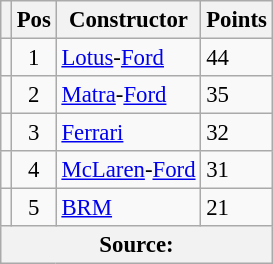<table class="wikitable" style="font-size: 95%;">
<tr>
<th></th>
<th>Pos</th>
<th>Constructor</th>
<th>Points</th>
</tr>
<tr>
<td align="left"></td>
<td style="text-align:center;">1</td>
<td> <a href='#'>Lotus</a>-<a href='#'>Ford</a></td>
<td style="text-align:left;">44</td>
</tr>
<tr>
<td align="left"></td>
<td style="text-align:center;">2</td>
<td> <a href='#'>Matra</a>-<a href='#'>Ford</a></td>
<td style="text-align:left;">35</td>
</tr>
<tr>
<td align="left"></td>
<td style="text-align:center;">3</td>
<td> <a href='#'>Ferrari</a></td>
<td style="text-align:left;">32</td>
</tr>
<tr>
<td align="left"></td>
<td style="text-align:center;">4</td>
<td> <a href='#'>McLaren</a>-<a href='#'>Ford</a></td>
<td style="text-align:left;">31</td>
</tr>
<tr>
<td align="left"></td>
<td style="text-align:center;">5</td>
<td> <a href='#'>BRM</a></td>
<td style="text-align:left;">21</td>
</tr>
<tr>
<th colspan=4>Source: </th>
</tr>
</table>
